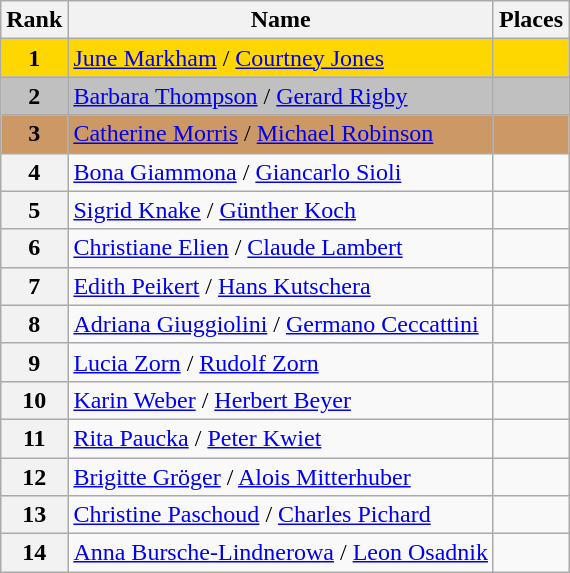<table class="wikitable">
<tr>
<th>Rank</th>
<th>Name</th>
<th>Places</th>
</tr>
<tr bgcolor="gold">
<td align="center"><strong>1</strong></td>
<td> <a href='#'>June Markham</a> / <a href='#'>Courtney Jones</a></td>
<td></td>
</tr>
<tr bgcolor="silver">
<td align="center"><strong>2</strong></td>
<td> <a href='#'>Barbara Thompson</a> / <a href='#'>Gerard Rigby</a></td>
<td></td>
</tr>
<tr bgcolor="cc9966">
<td align="center"><strong>3</strong></td>
<td> <a href='#'>Catherine Morris</a> / <a href='#'>Michael Robinson</a></td>
<td></td>
</tr>
<tr>
<th>4</th>
<td> <a href='#'>Bona Giammona</a> / <a href='#'>Giancarlo Sioli</a></td>
<td></td>
</tr>
<tr>
<th>5</th>
<td> <a href='#'>Sigrid Knake</a> / <a href='#'>Günther Koch</a></td>
<td></td>
</tr>
<tr>
<th>6</th>
<td> <a href='#'>Christiane Elien</a> / <a href='#'>Claude Lambert</a></td>
<td></td>
</tr>
<tr>
<th>7</th>
<td> <a href='#'>Edith Peikert</a> / <a href='#'>Hans Kutschera</a></td>
<td></td>
</tr>
<tr>
<th>8</th>
<td> <a href='#'>Adriana Giuggiolini</a> / <a href='#'>Germano Ceccattini</a></td>
<td></td>
</tr>
<tr>
<th>9</th>
<td> <a href='#'>Lucia Zorn</a> / <a href='#'>Rudolf Zorn</a></td>
<td></td>
</tr>
<tr>
<th>10</th>
<td> <a href='#'>Karin Weber</a> / <a href='#'>Herbert Beyer</a></td>
<td></td>
</tr>
<tr>
<th>11</th>
<td> <a href='#'>Rita Paucka</a> / <a href='#'>Peter Kwiet</a></td>
<td></td>
</tr>
<tr>
<th>12</th>
<td> <a href='#'>Brigitte Gröger</a> / <a href='#'>Alois Mitterhuber</a></td>
<td></td>
</tr>
<tr>
<th>13</th>
<td> <a href='#'>Christine Paschoud</a> / <a href='#'>Charles Pichard</a></td>
<td></td>
</tr>
<tr>
<th>14</th>
<td> <a href='#'>Anna Bursche-Lindnerowa</a> / <a href='#'>Leon Osadnik</a></td>
<td></td>
</tr>
</table>
